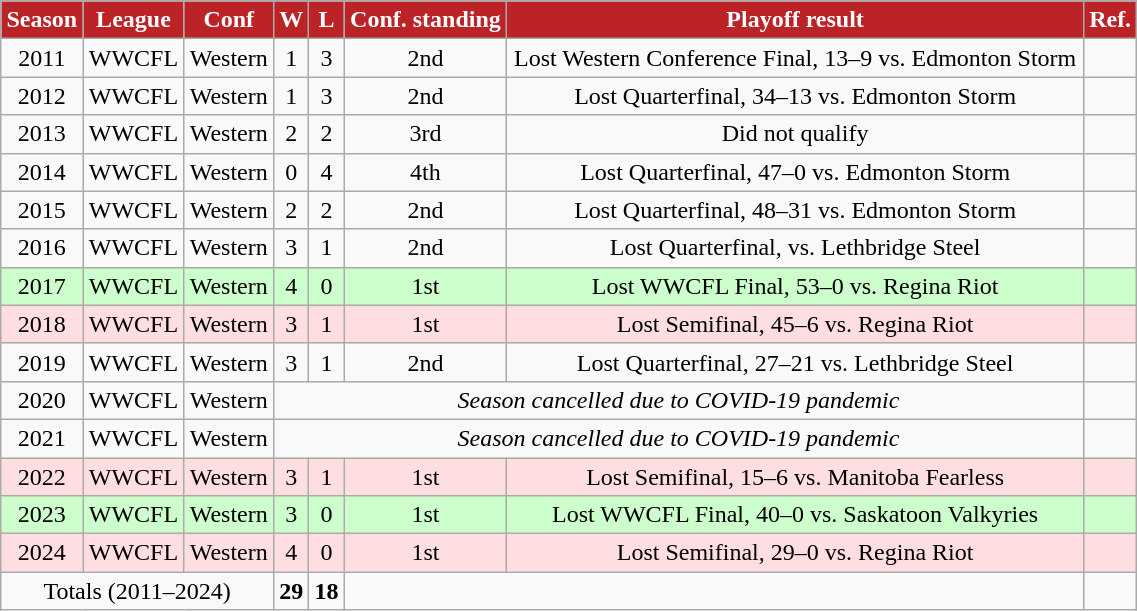<table class="wikitable" style="width:60%;">
<tr style="text-align:center; background:#BB2327; color:#FFFFFF;">
<td><strong>Season</strong></td>
<td><strong>League</strong></td>
<td><strong>Conf</strong></td>
<td><strong>W</strong></td>
<td><strong>L</strong></td>
<td><strong>Conf. standing</strong></td>
<td><strong>Playoff result</strong></td>
<td><strong>Ref.</strong></td>
</tr>
<tr style="text-align:center;" bgcolor="">
<td>2011</td>
<td>WWCFL</td>
<td>Western</td>
<td>1</td>
<td>3</td>
<td>2nd</td>
<td>Lost Western Conference Final, 13–9 vs. Edmonton Storm</td>
<td></td>
</tr>
<tr style="text-align:center;" bgcolor="">
<td>2012</td>
<td>WWCFL</td>
<td>Western</td>
<td>1</td>
<td>3</td>
<td>2nd</td>
<td>Lost Quarterfinal, 34–13 vs. Edmonton Storm</td>
<td></td>
</tr>
<tr style="text-align:center;" bgcolor="">
<td>2013</td>
<td>WWCFL</td>
<td>Western</td>
<td>2</td>
<td>2</td>
<td>3rd</td>
<td>Did not qualify</td>
<td></td>
</tr>
<tr style="text-align:center;" bgcolor="">
<td>2014</td>
<td>WWCFL</td>
<td>Western</td>
<td>0</td>
<td>4</td>
<td>4th</td>
<td>Lost Quarterfinal, 47–0 vs. Edmonton Storm</td>
<td></td>
</tr>
<tr style="text-align:center;" bgcolor="">
<td>2015</td>
<td>WWCFL</td>
<td>Western</td>
<td>2</td>
<td>2</td>
<td>2nd</td>
<td>Lost Quarterfinal, 48–31 vs. Edmonton Storm</td>
<td></td>
</tr>
<tr style="text-align:center;" bgcolor="">
<td>2016</td>
<td>WWCFL</td>
<td>Western</td>
<td>3</td>
<td>1</td>
<td>2nd</td>
<td>Lost Quarterfinal, vs. Lethbridge Steel</td>
<td></td>
</tr>
<tr style="text-align:center;" bgcolor="#CCFFCC">
<td>2017</td>
<td>WWCFL</td>
<td>Western</td>
<td>4</td>
<td>0</td>
<td>1st</td>
<td>Lost WWCFL Final, 53–0 vs. Regina Riot</td>
<td></td>
</tr>
<tr style="text-align:center;" bgcolor="#FFDEE2">
<td>2018</td>
<td>WWCFL</td>
<td>Western</td>
<td>3</td>
<td>1</td>
<td>1st</td>
<td>Lost Semifinal, 45–6 vs. Regina Riot</td>
<td></td>
</tr>
<tr style="text-align:center;" bgcolor="">
<td>2019</td>
<td>WWCFL</td>
<td>Western</td>
<td>3</td>
<td>1</td>
<td>2nd</td>
<td>Lost Quarterfinal, 27–21 vs. Lethbridge Steel</td>
<td></td>
</tr>
<tr style="text-align:center;" bgcolor="">
<td>2020</td>
<td>WWCFL</td>
<td>Western</td>
<td colspan="4"><em>Season cancelled due to COVID-19 pandemic</em></td>
<td></td>
</tr>
<tr style="text-align:center;" bgcolor="">
<td>2021</td>
<td>WWCFL</td>
<td>Western</td>
<td colspan="4"><em>Season cancelled due to COVID-19 pandemic</em></td>
<td></td>
</tr>
<tr style="text-align:center;" bgcolor="#FFDEE2">
<td>2022</td>
<td>WWCFL</td>
<td>Western</td>
<td>3</td>
<td>1</td>
<td>1st</td>
<td>Lost Semifinal, 15–6 vs. Manitoba Fearless</td>
<td></td>
</tr>
<tr style="text-align:center;" bgcolor="#CCFFCC">
<td>2023</td>
<td>WWCFL</td>
<td>Western</td>
<td>3</td>
<td>0</td>
<td>1st</td>
<td>Lost WWCFL Final, 40–0 vs. Saskatoon Valkyries</td>
<td></td>
</tr>
<tr style="text-align:center;" bgcolor="#FFDEE2">
<td>2024</td>
<td>WWCFL</td>
<td>Western</td>
<td>4</td>
<td>0</td>
<td>1st</td>
<td>Lost Semifinal, 29–0 vs. Regina Riot</td>
<td></td>
</tr>
<tr style="text-align:center;" bgcolor="">
<td colspan="3">Totals (2011–2024)</td>
<td><strong>29</strong></td>
<td><strong>18</strong></td>
<td colspan="2"></td>
<td></td>
</tr>
</table>
